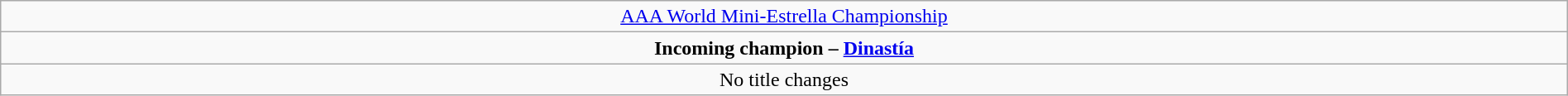<table class="wikitable" style="text-align:center; width:100%;">
<tr>
<td colspan="5" style="text-align: center;"><a href='#'>AAA World Mini-Estrella Championship</a></td>
</tr>
<tr>
<td colspan="5" style="text-align: center;"><strong>Incoming champion – <a href='#'>Dinastía</a></strong></td>
</tr>
<tr>
<td colspan="5">No title changes</td>
</tr>
</table>
